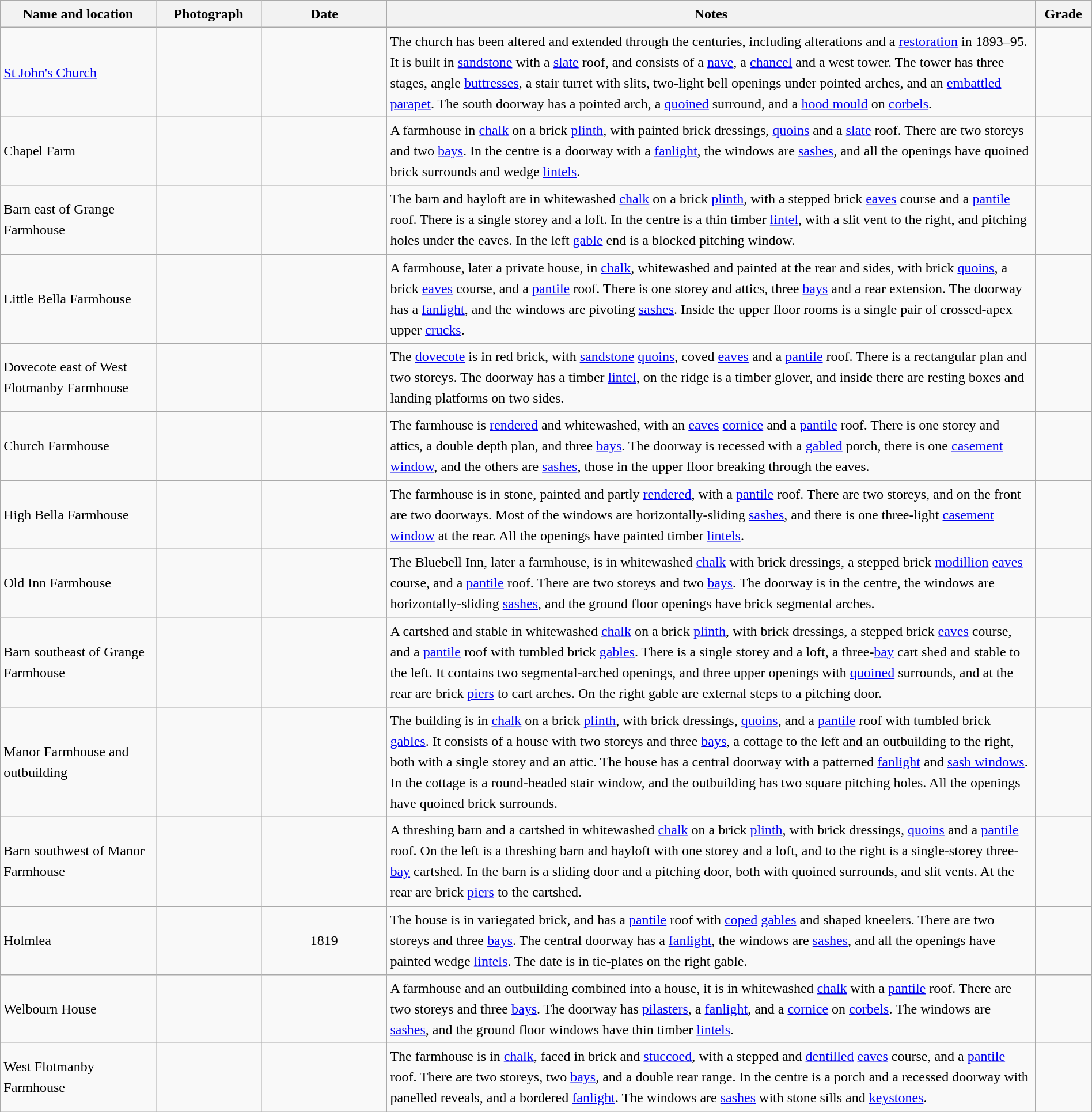<table class="wikitable sortable plainrowheaders" style="width:100%; border:0px; text-align:left; line-height:150%">
<tr>
<th scope="col"  style="width:150px">Name and location</th>
<th scope="col"  style="width:100px" class="unsortable">Photograph</th>
<th scope="col"  style="width:120px">Date</th>
<th scope="col"  style="width:650px" class="unsortable">Notes</th>
<th scope="col"  style="width:50px">Grade</th>
</tr>
<tr>
<td><a href='#'>St John's Church</a><br><small></small></td>
<td></td>
<td align="center"></td>
<td>The church has been altered and extended through the centuries, including alterations and a <a href='#'>restoration</a> in 1893–95.  It is built in <a href='#'>sandstone</a> with a <a href='#'>slate</a> roof, and consists of a <a href='#'>nave</a>, a <a href='#'>chancel</a> and a west tower.  The tower has three stages, angle <a href='#'>buttresses</a>, a stair turret with slits, two-light bell openings under pointed arches, and an <a href='#'>embattled</a> <a href='#'>parapet</a>.  The south doorway has a pointed arch, a <a href='#'>quoined</a> surround, and a <a href='#'>hood mould</a> on <a href='#'>corbels</a>.</td>
<td align="center" ></td>
</tr>
<tr>
<td>Chapel Farm<br><small></small></td>
<td></td>
<td align="center"></td>
<td>A farmhouse in <a href='#'>chalk</a> on a brick <a href='#'>plinth</a>, with painted brick dressings, <a href='#'>quoins</a> and a <a href='#'>slate</a> roof.  There are two storeys and two <a href='#'>bays</a>.  In the centre is a doorway with a <a href='#'>fanlight</a>, the windows are <a href='#'>sashes</a>, and all the openings have quoined brick surrounds and wedge <a href='#'>lintels</a>.</td>
<td align="center" ></td>
</tr>
<tr>
<td>Barn east of Grange Farmhouse<br><small></small></td>
<td></td>
<td align="center"></td>
<td>The barn and hayloft are in whitewashed <a href='#'>chalk</a> on a brick <a href='#'>plinth</a>, with a stepped brick <a href='#'>eaves</a> course and a <a href='#'>pantile</a> roof.  There is a single storey and a loft.  In the centre is a thin timber <a href='#'>lintel</a>, with a slit vent to the right, and pitching holes under the eaves.  In the left <a href='#'>gable</a> end is a blocked pitching window.</td>
<td align="center" ></td>
</tr>
<tr>
<td>Little Bella Farmhouse<br><small></small></td>
<td></td>
<td align="center"></td>
<td>A farmhouse, later a private house, in <a href='#'>chalk</a>, whitewashed and painted at the rear and sides, with brick <a href='#'>quoins</a>, a brick <a href='#'>eaves</a> course, and a <a href='#'>pantile</a> roof.  There is one storey and attics, three <a href='#'>bays</a> and a rear extension.  The doorway has a <a href='#'>fanlight</a>, and the windows are pivoting <a href='#'>sashes</a>.  Inside the upper floor rooms is a single pair of crossed-apex upper <a href='#'>crucks</a>.</td>
<td align="center" ></td>
</tr>
<tr>
<td>Dovecote east of West Flotmanby Farmhouse<br><small></small></td>
<td></td>
<td align="center"></td>
<td>The <a href='#'>dovecote</a> is in red brick, with <a href='#'>sandstone</a> <a href='#'>quoins</a>, coved <a href='#'>eaves</a> and a <a href='#'>pantile</a> roof.  There is a rectangular plan and two storeys.  The doorway has a timber <a href='#'>lintel</a>, on the ridge is a timber glover, and inside there are resting boxes and landing platforms on two sides.</td>
<td align="center" ></td>
</tr>
<tr>
<td>Church Farmhouse<br><small></small></td>
<td></td>
<td align="center"></td>
<td>The farmhouse is <a href='#'>rendered</a> and whitewashed, with an <a href='#'>eaves</a> <a href='#'>cornice</a> and a <a href='#'>pantile</a> roof.  There is one storey and attics, a double depth plan, and three <a href='#'>bays</a>.  The doorway is recessed with a <a href='#'>gabled</a> porch, there is one <a href='#'>casement window</a>, and the others are <a href='#'>sashes</a>, those in the upper floor breaking through the eaves.</td>
<td align="center" ></td>
</tr>
<tr>
<td>High Bella Farmhouse<br><small></small></td>
<td></td>
<td align="center"></td>
<td>The farmhouse is in stone, painted and partly <a href='#'>rendered</a>, with a <a href='#'>pantile</a> roof.  There are two storeys, and on the front are two doorways.  Most of the windows are horizontally-sliding <a href='#'>sashes</a>, and there is one three-light <a href='#'>casement window</a> at the rear.  All the openings have painted timber <a href='#'>lintels</a>.</td>
<td align="center" ></td>
</tr>
<tr>
<td>Old Inn Farmhouse<br><small></small></td>
<td></td>
<td align="center"></td>
<td>The Bluebell Inn, later a farmhouse, is in whitewashed <a href='#'>chalk</a> with brick dressings, a stepped brick <a href='#'>modillion</a> <a href='#'>eaves</a> course, and a <a href='#'>pantile</a> roof.  There are two storeys and two <a href='#'>bays</a>.  The doorway is in the centre, the windows are horizontally-sliding <a href='#'>sashes</a>, and the ground floor openings have brick segmental arches.</td>
<td align="center" ></td>
</tr>
<tr>
<td>Barn southeast of Grange Farmhouse<br><small></small></td>
<td></td>
<td align="center"></td>
<td>A cartshed and stable in whitewashed <a href='#'>chalk</a> on a brick <a href='#'>plinth</a>, with brick dressings, a stepped brick <a href='#'>eaves</a> course, and a <a href='#'>pantile</a> roof with tumbled brick <a href='#'>gables</a>.  There is a single storey and a loft, a three-<a href='#'>bay</a> cart shed and stable to the left.  It contains two segmental-arched openings, and three upper openings with <a href='#'>quoined</a> surrounds, and at the rear are brick <a href='#'>piers</a> to cart arches.  On the right gable are external steps to a pitching door.</td>
<td align="center" ></td>
</tr>
<tr>
<td>Manor Farmhouse and outbuilding<br><small></small></td>
<td></td>
<td align="center"></td>
<td>The building is in <a href='#'>chalk</a> on a brick <a href='#'>plinth</a>, with brick dressings, <a href='#'>quoins</a>, and a <a href='#'>pantile</a> roof with tumbled brick <a href='#'>gables</a>.  It consists of a house with two storeys and three <a href='#'>bays</a>, a cottage to the left and an outbuilding to the right, both with a single storey and an attic.  The house has a central doorway with a patterned <a href='#'>fanlight</a> and <a href='#'>sash windows</a>.  In the cottage is a round-headed stair window, and the outbuilding has two square pitching holes.  All the openings have quoined brick surrounds.</td>
<td align="center" ></td>
</tr>
<tr>
<td>Barn southwest of Manor Farmhouse<br><small></small></td>
<td></td>
<td align="center"></td>
<td>A threshing barn and a cartshed in whitewashed <a href='#'>chalk</a> on a brick <a href='#'>plinth</a>, with brick dressings, <a href='#'>quoins</a> and a <a href='#'>pantile</a> roof.  On the left is a threshing barn and hayloft with one storey and a loft, and to the right is a single-storey three-<a href='#'>bay</a> cartshed.  In the barn is a sliding door and a pitching door, both with quoined surrounds, and slit vents.  At the rear are brick <a href='#'>piers</a> to the cartshed.</td>
<td align="center" ></td>
</tr>
<tr>
<td>Holmlea<br><small></small></td>
<td></td>
<td align="center">1819</td>
<td>The house is in variegated brick, and has a <a href='#'>pantile</a> roof with <a href='#'>coped</a> <a href='#'>gables</a> and shaped kneelers.  There are two storeys and three <a href='#'>bays</a>.  The central doorway has a <a href='#'>fanlight</a>, the windows are <a href='#'>sashes</a>, and all the openings have painted wedge <a href='#'>lintels</a>.  The date is in tie-plates on the right gable.</td>
<td align="center" ></td>
</tr>
<tr>
<td>Welbourn House<br><small></small></td>
<td></td>
<td align="center"></td>
<td>A farmhouse and an outbuilding combined into a house, it is in whitewashed <a href='#'>chalk</a> with a <a href='#'>pantile</a> roof.  There are two storeys and three <a href='#'>bays</a>.  The doorway has <a href='#'>pilasters</a>, a <a href='#'>fanlight</a>, and a <a href='#'>cornice</a> on <a href='#'>corbels</a>.  The windows are <a href='#'>sashes</a>, and the ground floor windows have thin timber <a href='#'>lintels</a>.</td>
<td align="center" ></td>
</tr>
<tr>
<td>West Flotmanby Farmhouse<br><small></small></td>
<td></td>
<td align="center"></td>
<td>The farmhouse is in <a href='#'>chalk</a>, faced in brick and <a href='#'>stuccoed</a>, with a stepped and <a href='#'>dentilled</a> <a href='#'>eaves</a> course, and a <a href='#'>pantile</a> roof.  There are two storeys, two <a href='#'>bays</a>, and a double rear range. In the centre is a porch and a recessed doorway with panelled reveals, and a bordered <a href='#'>fanlight</a>.  The windows are <a href='#'>sashes</a> with stone sills and <a href='#'>keystones</a>.</td>
<td align="center" ></td>
</tr>
<tr>
</tr>
</table>
